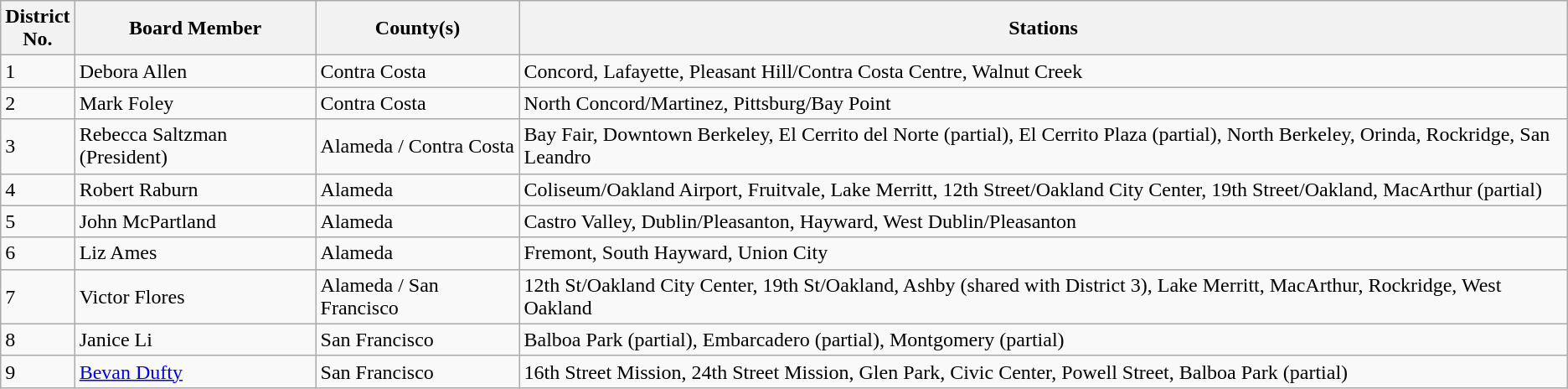<table class="wikitable sortable">
<tr>
<th>District<br>No.</th>
<th>Board Member</th>
<th>County(s)</th>
<th class="unsortable">Stations</th>
</tr>
<tr>
<td>1</td>
<td>Debora Allen</td>
<td>Contra Costa</td>
<td>Concord, Lafayette, Pleasant Hill/Contra Costa Centre, Walnut Creek</td>
</tr>
<tr>
<td>2</td>
<td>Mark Foley</td>
<td>Contra Costa</td>
<td>North Concord/Martinez, Pittsburg/Bay Point</td>
</tr>
<tr>
<td>3</td>
<td>Rebecca Saltzman (President)</td>
<td>Alameda / Contra Costa</td>
<td>Bay Fair, Downtown Berkeley, El Cerrito del Norte (partial), El Cerrito Plaza (partial), North Berkeley, Orinda, Rockridge, San Leandro</td>
</tr>
<tr>
<td>4</td>
<td>Robert Raburn</td>
<td>Alameda</td>
<td>Coliseum/Oakland Airport, Fruitvale, Lake Merritt, 12th Street/Oakland City Center, 19th Street/Oakland, MacArthur (partial)</td>
</tr>
<tr>
<td>5</td>
<td>John McPartland</td>
<td>Alameda</td>
<td>Castro Valley, Dublin/Pleasanton, Hayward, West Dublin/Pleasanton</td>
</tr>
<tr>
<td>6</td>
<td>Liz Ames</td>
<td>Alameda</td>
<td>Fremont, South Hayward, Union City</td>
</tr>
<tr>
<td>7</td>
<td>Victor Flores</td>
<td>Alameda  / San Francisco</td>
<td>12th St/Oakland City Center, 19th St/Oakland, Ashby (shared with District 3), Lake Merritt, MacArthur, Rockridge, West Oakland</td>
</tr>
<tr>
<td>8</td>
<td>Janice Li</td>
<td>San Francisco</td>
<td>Balboa Park (partial), Embarcadero (partial), Montgomery (partial)</td>
</tr>
<tr>
<td>9</td>
<td><a href='#'>Bevan Dufty</a></td>
<td>San Francisco</td>
<td>16th Street Mission, 24th Street Mission, Glen Park, Civic Center, Powell Street, Balboa Park (partial)</td>
</tr>
</table>
